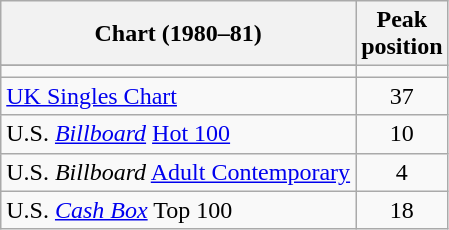<table class="wikitable sortable">
<tr>
<th align="left">Chart (1980–81)</th>
<th align="left">Peak<br>position</th>
</tr>
<tr>
</tr>
<tr>
<td></td>
</tr>
<tr>
<td><a href='#'>UK Singles Chart</a></td>
<td style="text-align:center;">37</td>
</tr>
<tr>
<td>U.S. <em><a href='#'>Billboard</a></em> <a href='#'>Hot 100</a></td>
<td style="text-align:center;">10</td>
</tr>
<tr>
<td>U.S. <em>Billboard</em> <a href='#'>Adult Contemporary</a></td>
<td style="text-align:center;">4</td>
</tr>
<tr>
<td>U.S. <em><a href='#'>Cash Box</a></em> Top 100</td>
<td style="text-align:center;">18</td>
</tr>
</table>
